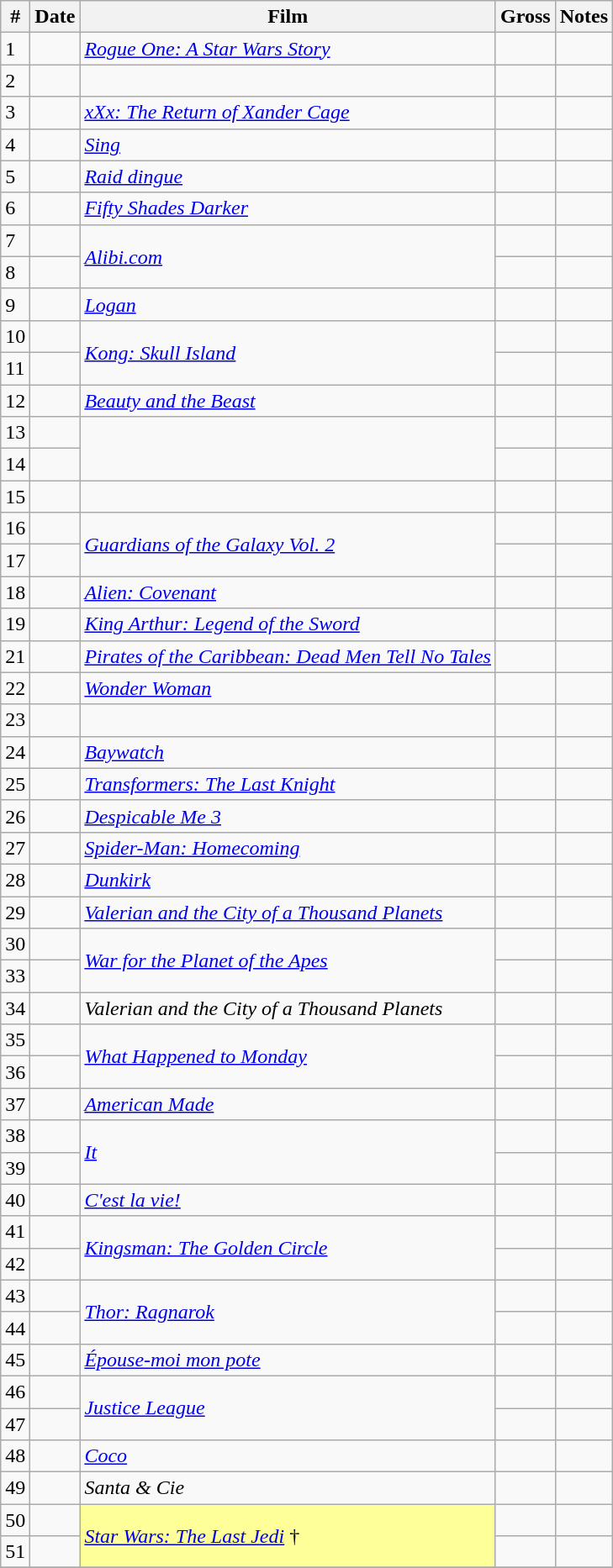<table class="wikitable sortable">
<tr>
<th>#</th>
<th>Date</th>
<th>Film</th>
<th>Gross</th>
<th>Notes</th>
</tr>
<tr>
<td>1</td>
<td></td>
<td><em><a href='#'>Rogue One: A Star Wars Story</a></em></td>
<td></td>
<td></td>
</tr>
<tr>
<td>2</td>
<td></td>
<td></td>
<td></td>
<td></td>
</tr>
<tr>
<td>3</td>
<td></td>
<td><em><a href='#'>xXx: The Return of Xander Cage</a></em></td>
<td></td>
<td></td>
</tr>
<tr>
<td>4</td>
<td></td>
<td><em><a href='#'>Sing</a></em></td>
<td></td>
<td></td>
</tr>
<tr>
<td>5</td>
<td></td>
<td><em><a href='#'>Raid dingue</a></em></td>
<td></td>
<td></td>
</tr>
<tr>
<td>6</td>
<td></td>
<td><em><a href='#'>Fifty Shades Darker</a></em></td>
<td></td>
<td></td>
</tr>
<tr>
<td>7</td>
<td></td>
<td rowspan="2"><em><a href='#'>Alibi.com</a></em></td>
<td></td>
<td></td>
</tr>
<tr>
<td>8</td>
<td></td>
<td></td>
<td></td>
</tr>
<tr>
<td>9</td>
<td></td>
<td><em><a href='#'>Logan</a></em></td>
<td></td>
<td></td>
</tr>
<tr>
<td>10</td>
<td></td>
<td rowspan="2"><em><a href='#'>Kong: Skull Island</a></em></td>
<td></td>
<td></td>
</tr>
<tr>
<td>11</td>
<td></td>
<td></td>
<td></td>
</tr>
<tr>
<td>12</td>
<td></td>
<td><em><a href='#'>Beauty and the Beast</a></em></td>
<td></td>
<td></td>
</tr>
<tr>
<td>13</td>
<td></td>
<td rowspan="2"></td>
<td></td>
<td></td>
</tr>
<tr>
<td>14</td>
<td></td>
<td></td>
<td></td>
</tr>
<tr>
<td>15</td>
<td></td>
<td></td>
<td></td>
<td></td>
</tr>
<tr>
<td>16</td>
<td></td>
<td rowspan="2"><em><a href='#'>Guardians of the Galaxy Vol. 2</a></em></td>
<td></td>
<td></td>
</tr>
<tr>
<td>17</td>
<td></td>
<td></td>
<td></td>
</tr>
<tr>
<td>18</td>
<td></td>
<td><em><a href='#'>Alien: Covenant</a></em></td>
<td></td>
<td></td>
</tr>
<tr>
<td>19</td>
<td></td>
<td><em><a href='#'>King Arthur: Legend of the Sword</a></em></td>
<td></td>
<td></td>
</tr>
<tr>
<td>21</td>
<td></td>
<td><em><a href='#'>Pirates of the Caribbean: Dead Men Tell No Tales</a></em></td>
<td></td>
<td></td>
</tr>
<tr>
<td>22</td>
<td></td>
<td><em><a href='#'>Wonder Woman</a></em></td>
<td></td>
<td></td>
</tr>
<tr>
<td>23</td>
<td></td>
<td></td>
<td></td>
<td></td>
</tr>
<tr>
<td>24</td>
<td></td>
<td><em><a href='#'>Baywatch</a></em></td>
<td></td>
<td></td>
</tr>
<tr>
<td>25</td>
<td></td>
<td><em><a href='#'>Transformers: The Last Knight</a></em></td>
<td></td>
<td></td>
</tr>
<tr>
<td>26</td>
<td></td>
<td><em><a href='#'>Despicable Me 3</a></em></td>
<td></td>
<td></td>
</tr>
<tr>
<td>27</td>
<td></td>
<td><em><a href='#'>Spider-Man: Homecoming</a></em></td>
<td></td>
<td></td>
</tr>
<tr>
<td>28</td>
<td></td>
<td><em><a href='#'>Dunkirk</a></em></td>
<td></td>
<td></td>
</tr>
<tr>
<td>29</td>
<td></td>
<td><em><a href='#'>Valerian and the City of a Thousand Planets</a></em></td>
<td></td>
<td></td>
</tr>
<tr>
<td>30</td>
<td></td>
<td rowspan="2"><em><a href='#'>War for the Planet of the Apes</a></em></td>
<td></td>
<td></td>
</tr>
<tr>
<td>33</td>
<td></td>
<td></td>
<td></td>
</tr>
<tr>
<td>34</td>
<td></td>
<td><em>Valerian and the City of a Thousand Planets</em></td>
<td></td>
<td></td>
</tr>
<tr>
<td>35</td>
<td></td>
<td rowspan="2"><em><a href='#'>What Happened to Monday</a></em></td>
<td></td>
<td></td>
</tr>
<tr>
<td>36</td>
<td></td>
<td></td>
<td></td>
</tr>
<tr>
<td>37</td>
<td></td>
<td><em><a href='#'>American Made</a></em></td>
<td></td>
<td></td>
</tr>
<tr>
<td>38</td>
<td></td>
<td rowspan="2"><em><a href='#'>It</a></em></td>
<td></td>
<td></td>
</tr>
<tr>
<td>39</td>
<td></td>
<td></td>
<td></td>
</tr>
<tr>
<td>40</td>
<td></td>
<td><em><a href='#'>C'est la vie!</a></em></td>
<td></td>
<td></td>
</tr>
<tr>
<td>41</td>
<td></td>
<td rowspan="2"><em><a href='#'>Kingsman: The Golden Circle</a></em></td>
<td></td>
<td></td>
</tr>
<tr>
<td>42</td>
<td></td>
<td></td>
<td></td>
</tr>
<tr>
<td>43</td>
<td></td>
<td rowspan="2"><em><a href='#'>Thor: Ragnarok</a></em></td>
<td></td>
<td></td>
</tr>
<tr>
<td>44</td>
<td></td>
<td></td>
<td></td>
</tr>
<tr>
<td>45</td>
<td></td>
<td><em><a href='#'>Épouse-moi mon pote</a></em></td>
<td></td>
<td></td>
</tr>
<tr>
<td>46</td>
<td></td>
<td rowspan="2"><em><a href='#'>Justice League</a></em></td>
<td></td>
<td></td>
</tr>
<tr>
<td>47</td>
<td></td>
<td></td>
<td></td>
</tr>
<tr>
<td>48</td>
<td></td>
<td><em><a href='#'>Coco</a></em></td>
<td></td>
<td></td>
</tr>
<tr>
<td>49</td>
<td></td>
<td><em>Santa & Cie</em></td>
<td></td>
<td></td>
</tr>
<tr>
<td>50</td>
<td></td>
<td rowspan="2" style="background-color:#FFFF99"><em><a href='#'>Star Wars: The Last Jedi</a></em> †</td>
<td></td>
<td></td>
</tr>
<tr>
<td>51</td>
<td></td>
<td></td>
<td></td>
</tr>
<tr>
</tr>
</table>
